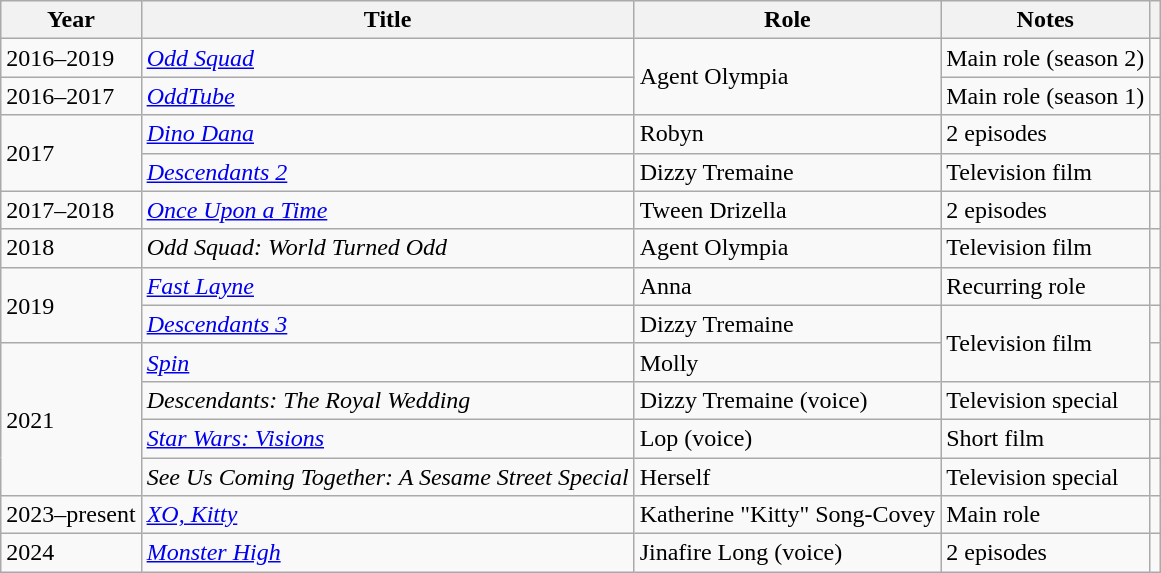<table class="wikitable sortable">
<tr>
<th>Year</th>
<th>Title</th>
<th>Role</th>
<th class="unsortable">Notes</th>
<th class="unsortable"></th>
</tr>
<tr>
<td>2016–2019</td>
<td><em><a href='#'>Odd Squad</a></em></td>
<td rowspan="2">Agent Olympia</td>
<td>Main role (season 2)</td>
<td></td>
</tr>
<tr>
<td>2016–2017</td>
<td><em><a href='#'>OddTube</a></em></td>
<td>Main role (season 1)</td>
<td></td>
</tr>
<tr>
<td rowspan="2">2017</td>
<td><em><a href='#'>Dino Dana</a></em></td>
<td>Robyn</td>
<td>2 episodes</td>
<td></td>
</tr>
<tr>
<td><em><a href='#'>Descendants 2</a></em></td>
<td>Dizzy Tremaine</td>
<td>Television film</td>
<td></td>
</tr>
<tr>
<td>2017–2018</td>
<td><em><a href='#'>Once Upon a Time</a></em></td>
<td>Tween Drizella</td>
<td>2 episodes</td>
<td></td>
</tr>
<tr>
<td>2018</td>
<td><em>Odd Squad: World Turned Odd</em></td>
<td>Agent Olympia</td>
<td>Television film</td>
<td></td>
</tr>
<tr>
<td rowspan="2">2019</td>
<td><em><a href='#'>Fast Layne</a></em></td>
<td>Anna</td>
<td>Recurring role</td>
<td></td>
</tr>
<tr>
<td><em><a href='#'>Descendants 3</a></em></td>
<td>Dizzy Tremaine</td>
<td rowspan="2">Television film</td>
<td></td>
</tr>
<tr>
<td rowspan="4">2021</td>
<td><em><a href='#'>Spin</a></em></td>
<td>Molly</td>
<td></td>
</tr>
<tr>
<td><em>Descendants: The Royal Wedding</em></td>
<td>Dizzy Tremaine (voice)</td>
<td>Television special</td>
<td></td>
</tr>
<tr>
<td><em><a href='#'>Star Wars: Visions</a></em></td>
<td>Lop (voice)</td>
<td>Short film</td>
<td></td>
</tr>
<tr>
<td><em>See Us Coming Together: A Sesame Street Special</em></td>
<td>Herself</td>
<td>Television special</td>
<td></td>
</tr>
<tr>
<td>2023–present</td>
<td><em><a href='#'>XO, Kitty</a></em></td>
<td>Katherine "Kitty" Song-Covey</td>
<td>Main role</td>
<td></td>
</tr>
<tr>
<td>2024</td>
<td><em><a href='#'>Monster High</a></em></td>
<td>Jinafire Long (voice)</td>
<td>2 episodes</td>
</tr>
</table>
